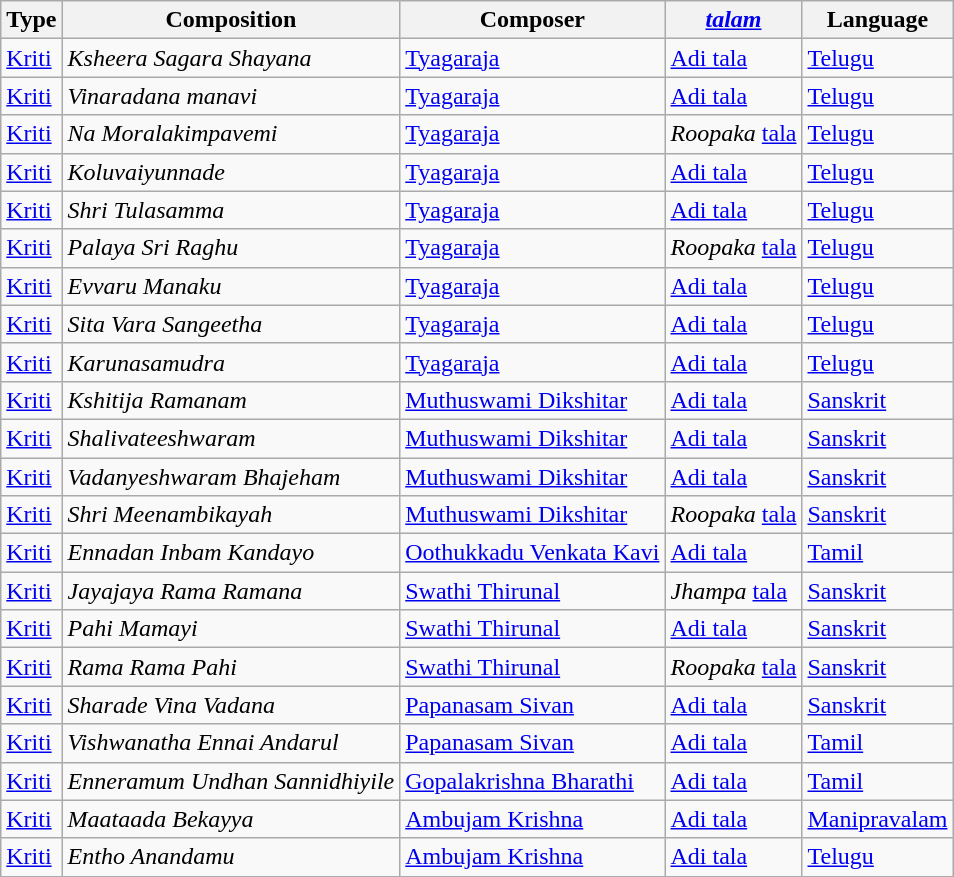<table class="wikitable">
<tr>
<th>Type</th>
<th>Composition</th>
<th>Composer</th>
<th><em><a href='#'>talam</a></em></th>
<th>Language</th>
</tr>
<tr>
<td><a href='#'>Kriti</a></td>
<td><em>Ksheera Sagara Shayana</em></td>
<td><a href='#'>Tyagaraja</a></td>
<td><a href='#'>Adi tala</a></td>
<td><a href='#'>Telugu</a></td>
</tr>
<tr>
<td><a href='#'>Kriti</a></td>
<td><em>Vinaradana manavi</em></td>
<td><a href='#'>Tyagaraja</a></td>
<td><a href='#'>Adi tala</a></td>
<td><a href='#'>Telugu</a></td>
</tr>
<tr>
<td><a href='#'>Kriti</a></td>
<td><em>Na Moralakimpavemi</em></td>
<td><a href='#'>Tyagaraja</a></td>
<td><em>Roopaka</em> <a href='#'>tala</a></td>
<td><a href='#'>Telugu</a></td>
</tr>
<tr>
<td><a href='#'>Kriti</a></td>
<td><em>Koluvaiyunnade</em></td>
<td><a href='#'>Tyagaraja</a></td>
<td><a href='#'>Adi tala</a></td>
<td><a href='#'>Telugu</a></td>
</tr>
<tr>
<td><a href='#'>Kriti</a></td>
<td><em>Shri Tulasamma</em></td>
<td><a href='#'>Tyagaraja</a></td>
<td><a href='#'>Adi tala</a></td>
<td><a href='#'>Telugu</a></td>
</tr>
<tr>
<td><a href='#'>Kriti</a></td>
<td><em>Palaya Sri Raghu</em></td>
<td><a href='#'>Tyagaraja</a></td>
<td><em>Roopaka</em> <a href='#'>tala</a></td>
<td><a href='#'>Telugu</a></td>
</tr>
<tr>
<td><a href='#'>Kriti</a></td>
<td><em>Evvaru Manaku</em></td>
<td><a href='#'>Tyagaraja</a></td>
<td><a href='#'>Adi tala</a></td>
<td><a href='#'>Telugu</a></td>
</tr>
<tr>
<td><a href='#'>Kriti</a></td>
<td><em>Sita Vara Sangeetha</em></td>
<td><a href='#'>Tyagaraja</a></td>
<td><a href='#'>Adi tala</a></td>
<td><a href='#'>Telugu</a></td>
</tr>
<tr>
<td><a href='#'>Kriti</a></td>
<td><em>Karunasamudra</em></td>
<td><a href='#'>Tyagaraja</a></td>
<td><a href='#'>Adi tala</a></td>
<td><a href='#'>Telugu</a></td>
</tr>
<tr>
<td><a href='#'>Kriti</a></td>
<td><em>Kshitija Ramanam</em></td>
<td><a href='#'>Muthuswami Dikshitar</a></td>
<td><a href='#'>Adi tala</a></td>
<td><a href='#'>Sanskrit</a></td>
</tr>
<tr>
<td><a href='#'>Kriti</a></td>
<td><em>Shalivateeshwaram</em></td>
<td><a href='#'>Muthuswami Dikshitar</a></td>
<td><a href='#'>Adi tala</a></td>
<td><a href='#'>Sanskrit</a></td>
</tr>
<tr>
<td><a href='#'>Kriti</a></td>
<td><em>Vadanyeshwaram Bhajeham</em></td>
<td><a href='#'>Muthuswami Dikshitar</a></td>
<td><a href='#'>Adi tala</a></td>
<td><a href='#'>Sanskrit</a></td>
</tr>
<tr>
<td><a href='#'>Kriti</a></td>
<td><em>Shri Meenambikayah</em></td>
<td><a href='#'>Muthuswami Dikshitar</a></td>
<td><em>Roopaka</em> <a href='#'>tala</a></td>
<td><a href='#'>Sanskrit</a></td>
</tr>
<tr>
<td><a href='#'>Kriti</a></td>
<td><em>Ennadan Inbam Kandayo</em></td>
<td><a href='#'>Oothukkadu Venkata Kavi</a></td>
<td><a href='#'>Adi tala</a></td>
<td><a href='#'>Tamil</a></td>
</tr>
<tr>
<td><a href='#'>Kriti</a></td>
<td><em>Jayajaya Rama Ramana</em></td>
<td><a href='#'>Swathi Thirunal</a></td>
<td><em>Jhampa</em> <a href='#'>tala</a></td>
<td><a href='#'>Sanskrit</a></td>
</tr>
<tr>
<td><a href='#'>Kriti</a></td>
<td><em>Pahi Mamayi</em></td>
<td><a href='#'>Swathi Thirunal</a></td>
<td><a href='#'>Adi tala</a></td>
<td><a href='#'>Sanskrit</a></td>
</tr>
<tr>
<td><a href='#'>Kriti</a></td>
<td><em>Rama Rama Pahi</em></td>
<td><a href='#'>Swathi Thirunal</a></td>
<td><em>Roopaka</em> <a href='#'>tala</a></td>
<td><a href='#'>Sanskrit</a></td>
</tr>
<tr>
<td><a href='#'>Kriti</a></td>
<td><em>Sharade Vina Vadana</em></td>
<td><a href='#'>Papanasam Sivan</a></td>
<td><a href='#'>Adi tala</a></td>
<td><a href='#'>Sanskrit</a></td>
</tr>
<tr>
<td><a href='#'>Kriti</a></td>
<td><em>Vishwanatha Ennai Andarul</em></td>
<td><a href='#'>Papanasam Sivan</a></td>
<td><a href='#'>Adi tala</a></td>
<td><a href='#'>Tamil</a></td>
</tr>
<tr>
<td><a href='#'>Kriti</a></td>
<td><em>Enneramum Undhan Sannidhiyile</em></td>
<td><a href='#'>Gopalakrishna Bharathi</a></td>
<td><a href='#'>Adi tala</a></td>
<td><a href='#'>Tamil</a></td>
</tr>
<tr>
<td><a href='#'>Kriti</a></td>
<td><em>Maataada Bekayya</em></td>
<td><a href='#'>Ambujam Krishna</a></td>
<td><a href='#'>Adi tala</a></td>
<td><a href='#'>Manipravalam</a></td>
</tr>
<tr>
<td><a href='#'>Kriti</a></td>
<td><em>Entho Anandamu</em></td>
<td><a href='#'>Ambujam Krishna</a></td>
<td><a href='#'>Adi tala</a></td>
<td><a href='#'>Telugu</a></td>
</tr>
</table>
